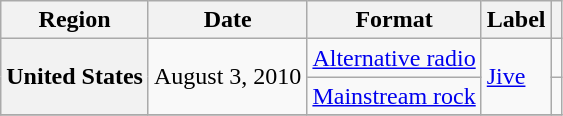<table class="wikitable plainrowheaders">
<tr>
<th scope="col">Region</th>
<th>Date</th>
<th>Format</th>
<th>Label</th>
<th></th>
</tr>
<tr>
<th scope="row" rowspan="2">United States</th>
<td rowspan="2">August 3, 2010</td>
<td><a href='#'>Alternative radio</a></td>
<td rowspan="2"><a href='#'>Jive</a></td>
<td align="center"></td>
</tr>
<tr>
<td><a href='#'>Mainstream rock</a></td>
<td align="center"></td>
</tr>
<tr>
</tr>
</table>
